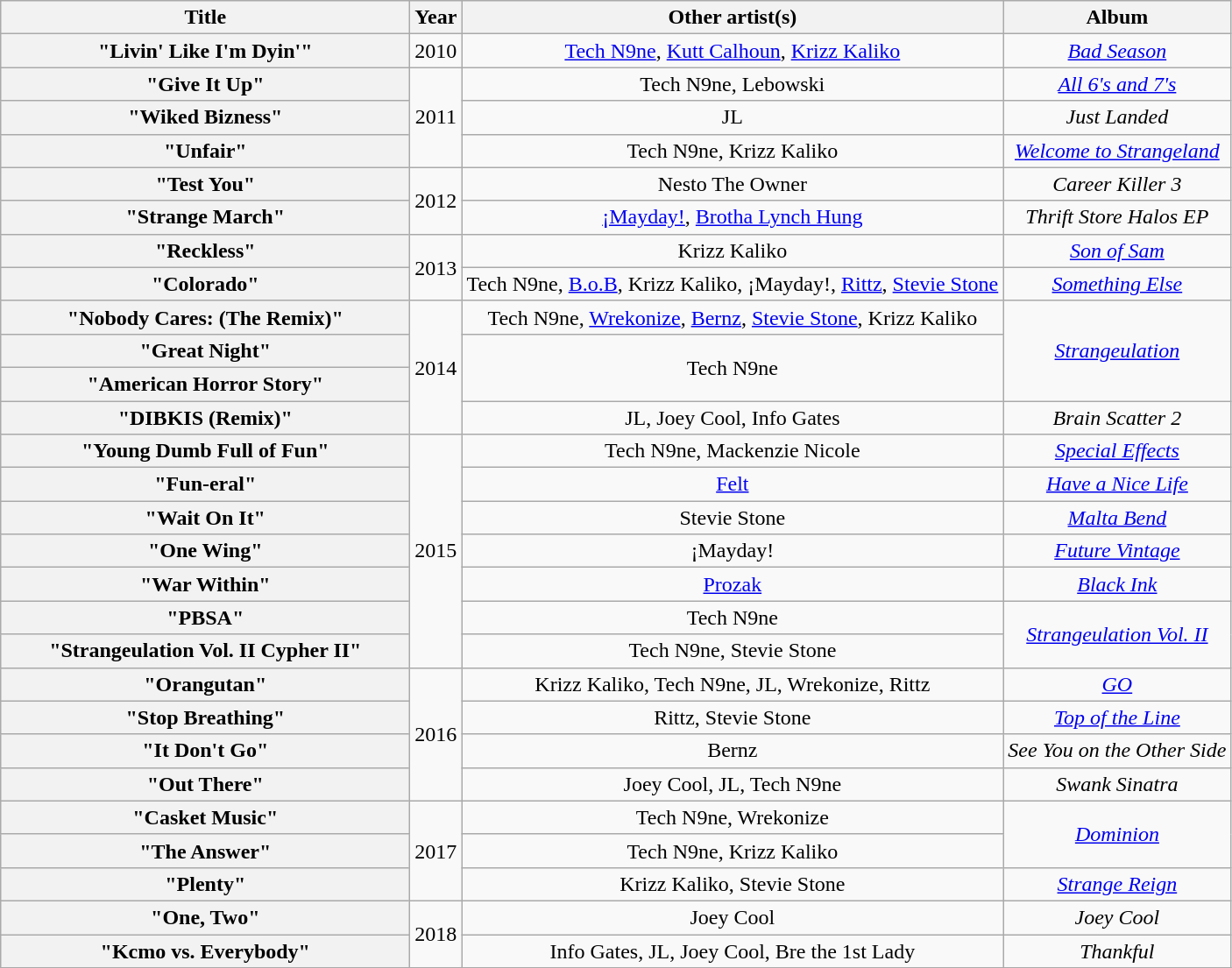<table class="wikitable plainrowheaders" style="text-align:center;">
<tr>
<th scope="col" style="width:19em;">Title</th>
<th scope="col">Year</th>
<th scope="col">Other artist(s)</th>
<th scope="col">Album</th>
</tr>
<tr>
<th scope="row">"Livin' Like I'm Dyin'"</th>
<td>2010</td>
<td><a href='#'>Tech N9ne</a>, <a href='#'>Kutt Calhoun</a>, <a href='#'>Krizz Kaliko</a></td>
<td><em><a href='#'>Bad Season</a></em></td>
</tr>
<tr>
<th scope="row">"Give It Up"</th>
<td rowspan="3">2011</td>
<td>Tech N9ne, Lebowski</td>
<td><em><a href='#'>All 6's and 7's</a></em></td>
</tr>
<tr>
<th scope="row">"Wiked Bizness"</th>
<td>JL</td>
<td><em>Just Landed</em></td>
</tr>
<tr>
<th scope="row">"Unfair"</th>
<td>Tech N9ne, Krizz Kaliko</td>
<td><em><a href='#'>Welcome to Strangeland</a></em></td>
</tr>
<tr>
<th scope="row">"Test You"</th>
<td rowspan="2">2012</td>
<td>Nesto The Owner</td>
<td><em>Career Killer 3</em></td>
</tr>
<tr>
<th scope="row">"Strange March"</th>
<td><a href='#'>¡Mayday!</a>, <a href='#'>Brotha Lynch Hung</a></td>
<td><em>Thrift Store Halos EP</em></td>
</tr>
<tr>
<th scope="row">"Reckless"</th>
<td rowspan="2">2013</td>
<td>Krizz Kaliko</td>
<td><em><a href='#'>Son of Sam</a></em></td>
</tr>
<tr>
<th scope="row">"Colorado"</th>
<td>Tech N9ne, <a href='#'>B.o.B</a>, Krizz Kaliko, ¡Mayday!, <a href='#'>Rittz</a>, <a href='#'>Stevie Stone</a></td>
<td><em><a href='#'>Something Else</a></em></td>
</tr>
<tr>
<th scope="row">"Nobody Cares: (The Remix)"</th>
<td rowspan="4">2014</td>
<td>Tech N9ne, <a href='#'>Wrekonize</a>, <a href='#'>Bernz</a>, <a href='#'>Stevie Stone</a>, Krizz Kaliko</td>
<td rowspan="3"><em><a href='#'>Strangeulation</a></em></td>
</tr>
<tr>
<th scope="row">"Great Night"</th>
<td rowspan="2">Tech N9ne</td>
</tr>
<tr>
<th scope="row">"American Horror Story"</th>
</tr>
<tr>
<th scope="row">"DIBKIS (Remix)"</th>
<td>JL, Joey Cool, Info Gates</td>
<td><em>Brain Scatter 2</em></td>
</tr>
<tr>
<th scope="row">"Young Dumb Full of Fun"</th>
<td rowspan="7">2015</td>
<td>Tech N9ne, Mackenzie Nicole</td>
<td><em><a href='#'>Special Effects</a></em></td>
</tr>
<tr>
<th scope="row">"Fun-eral"</th>
<td><a href='#'>Felt</a></td>
<td><em><a href='#'>Have a Nice Life</a></em></td>
</tr>
<tr>
<th scope="row">"Wait On It"</th>
<td>Stevie Stone</td>
<td><em><a href='#'>Malta Bend</a></em></td>
</tr>
<tr>
<th scope="row">"One Wing"</th>
<td>¡Mayday!</td>
<td><em><a href='#'>Future Vintage</a></em></td>
</tr>
<tr>
<th scope="row">"War Within"</th>
<td><a href='#'>Prozak</a></td>
<td><em><a href='#'>Black Ink</a></em></td>
</tr>
<tr>
<th scope="row">"PBSA"</th>
<td>Tech N9ne</td>
<td rowspan="2"><em><a href='#'>Strangeulation Vol. II</a></em></td>
</tr>
<tr>
<th scope="row">"Strangeulation Vol. II Cypher II"</th>
<td>Tech N9ne, Stevie Stone</td>
</tr>
<tr>
<th scope="row">"Orangutan"</th>
<td rowspan="4">2016</td>
<td>Krizz Kaliko, Tech N9ne, JL, Wrekonize, Rittz</td>
<td><em><a href='#'>GO</a></em></td>
</tr>
<tr>
<th scope="row">"Stop Breathing"</th>
<td>Rittz, Stevie Stone</td>
<td><em><a href='#'>Top of the Line</a></em></td>
</tr>
<tr>
<th scope="row">"It Don't Go"</th>
<td>Bernz</td>
<td><em>See You on the Other Side</em></td>
</tr>
<tr>
<th scope="row">"Out There"</th>
<td>Joey Cool, JL, Tech N9ne</td>
<td><em>Swank Sinatra</em></td>
</tr>
<tr>
<th scope="row">"Casket Music"</th>
<td rowspan="3">2017</td>
<td>Tech N9ne, Wrekonize</td>
<td rowspan="2"><em><a href='#'>Dominion</a></em></td>
</tr>
<tr>
<th scope="row">"The Answer"</th>
<td>Tech N9ne, Krizz Kaliko</td>
</tr>
<tr>
<th scope="row">"Plenty"</th>
<td>Krizz Kaliko, Stevie Stone</td>
<td><em><a href='#'>Strange Reign</a></em></td>
</tr>
<tr>
<th scope="row">"One, Two"</th>
<td rowspan="2">2018</td>
<td>Joey Cool</td>
<td><em>Joey Cool</em></td>
</tr>
<tr>
<th scope="row">"Kcmo vs. Everybody"</th>
<td>Info Gates, JL, Joey Cool, Bre the 1st Lady</td>
<td><em>Thankful</em></td>
</tr>
<tr>
</tr>
</table>
